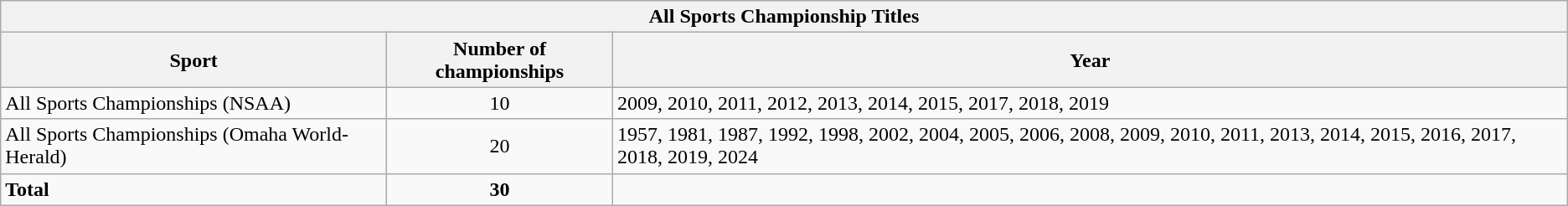<table class="wikitable">
<tr>
<th colspan="3">All Sports Championship Titles</th>
</tr>
<tr>
<th>Sport</th>
<th>Number of championships</th>
<th>Year</th>
</tr>
<tr>
<td>All Sports Championships (NSAA)</td>
<td align="center">10</td>
<td>2009, 2010, 2011, 2012, 2013, 2014, 2015, 2017, 2018, 2019</td>
</tr>
<tr>
<td>All Sports Championships (Omaha World-Herald)</td>
<td align="center">20</td>
<td>1957, 1981, 1987, 1992, 1998, 2002, 2004, 2005, 2006, 2008, 2009, 2010, 2011, 2013, 2014, 2015, 2016, 2017, 2018, 2019, 2024</td>
</tr>
<tr>
<td><strong>Total</strong></td>
<td align="center"><strong>30</strong></td>
<td></td>
</tr>
</table>
